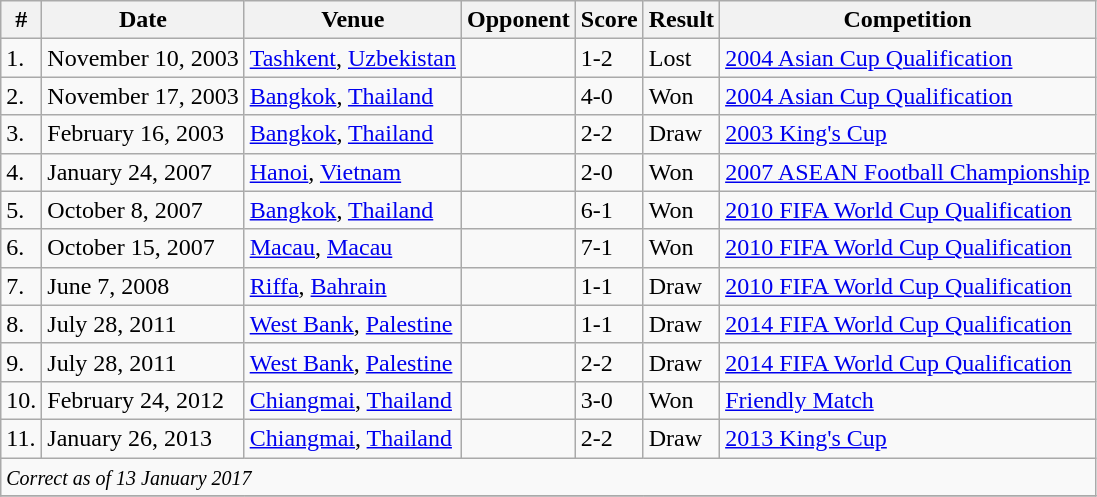<table class="wikitable">
<tr>
<th>#</th>
<th>Date</th>
<th>Venue</th>
<th>Opponent</th>
<th>Score</th>
<th>Result</th>
<th>Competition</th>
</tr>
<tr>
<td>1.</td>
<td>November 10, 2003</td>
<td><a href='#'>Tashkent</a>, <a href='#'>Uzbekistan</a></td>
<td></td>
<td>1-2</td>
<td>Lost</td>
<td><a href='#'>2004 Asian Cup Qualification</a></td>
</tr>
<tr>
<td>2.</td>
<td>November 17, 2003</td>
<td><a href='#'>Bangkok</a>, <a href='#'>Thailand</a></td>
<td></td>
<td>4-0</td>
<td>Won</td>
<td><a href='#'>2004 Asian Cup Qualification</a></td>
</tr>
<tr>
<td>3.</td>
<td>February 16, 2003</td>
<td><a href='#'>Bangkok</a>, <a href='#'>Thailand</a></td>
<td></td>
<td>2-2</td>
<td>Draw</td>
<td><a href='#'>2003 King's Cup</a></td>
</tr>
<tr>
<td>4.</td>
<td>January 24, 2007</td>
<td><a href='#'>Hanoi</a>, <a href='#'>Vietnam</a></td>
<td></td>
<td>2-0</td>
<td>Won</td>
<td><a href='#'>2007 ASEAN Football Championship</a></td>
</tr>
<tr>
<td>5.</td>
<td>October 8, 2007</td>
<td><a href='#'>Bangkok</a>, <a href='#'>Thailand</a></td>
<td></td>
<td>6-1</td>
<td>Won</td>
<td><a href='#'>2010 FIFA World Cup Qualification</a></td>
</tr>
<tr>
<td>6.</td>
<td>October 15, 2007</td>
<td><a href='#'>Macau</a>, <a href='#'>Macau</a></td>
<td></td>
<td>7-1</td>
<td>Won</td>
<td><a href='#'>2010 FIFA World Cup Qualification</a></td>
</tr>
<tr>
<td>7.</td>
<td>June 7, 2008</td>
<td><a href='#'>Riffa</a>, <a href='#'>Bahrain</a></td>
<td></td>
<td>1-1</td>
<td>Draw</td>
<td><a href='#'>2010 FIFA World Cup Qualification</a></td>
</tr>
<tr>
<td>8.</td>
<td>July 28, 2011</td>
<td><a href='#'>West Bank</a>, <a href='#'>Palestine</a></td>
<td></td>
<td>1-1</td>
<td>Draw</td>
<td><a href='#'>2014 FIFA World Cup Qualification</a></td>
</tr>
<tr>
<td>9.</td>
<td>July 28, 2011</td>
<td><a href='#'>West Bank</a>, <a href='#'>Palestine</a></td>
<td></td>
<td>2-2</td>
<td>Draw</td>
<td><a href='#'>2014 FIFA World Cup Qualification</a></td>
</tr>
<tr>
<td>10.</td>
<td>February 24, 2012</td>
<td><a href='#'>Chiangmai</a>, <a href='#'>Thailand</a></td>
<td></td>
<td>3-0</td>
<td>Won</td>
<td><a href='#'>Friendly Match</a></td>
</tr>
<tr>
<td>11.</td>
<td>January 26, 2013</td>
<td><a href='#'>Chiangmai</a>, <a href='#'>Thailand</a></td>
<td></td>
<td>2-2</td>
<td>Draw</td>
<td><a href='#'>2013 King's Cup</a></td>
</tr>
<tr>
<td colspan="12"><small><em>Correct as of 13 January 2017</em></small></td>
</tr>
<tr>
</tr>
</table>
